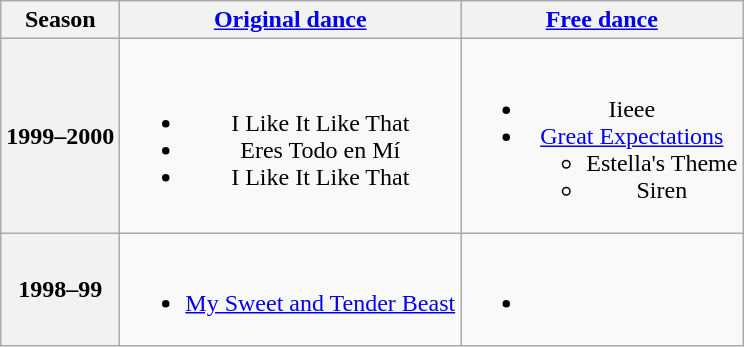<table class=wikitable style=text-align:center>
<tr>
<th>Season</th>
<th><a href='#'>Original dance</a></th>
<th><a href='#'>Free dance</a></th>
</tr>
<tr>
<th>1999–2000 <br> </th>
<td><br><ul><li>I Like It Like That</li><li>Eres Todo en Mí</li><li>I Like It Like That</li></ul></td>
<td><br><ul><li>Iieee <br></li><li><a href='#'>Great Expectations</a><ul><li>Estella's Theme <br></li><li>Siren <br></li></ul></li></ul></td>
</tr>
<tr>
<th>1998–99</th>
<td><br><ul><li><a href='#'>My Sweet and Tender Beast</a> <br></li></ul></td>
<td><br><ul><li></li></ul></td>
</tr>
</table>
